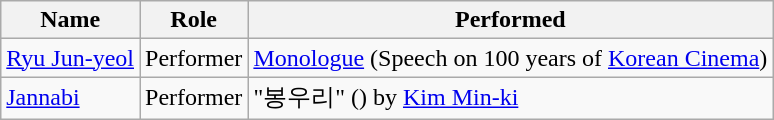<table class="wikitable sortable">
<tr>
<th>Name</th>
<th>Role</th>
<th>Performed</th>
</tr>
<tr>
<td><a href='#'>Ryu Jun-yeol</a></td>
<td>Performer</td>
<td><a href='#'>Monologue</a> (Speech on 100 years of <a href='#'>Korean Cinema</a>)</td>
</tr>
<tr>
<td><a href='#'>Jannabi</a></td>
<td>Performer</td>
<td>"봉우리" () by <a href='#'>Kim Min-ki</a></td>
</tr>
</table>
